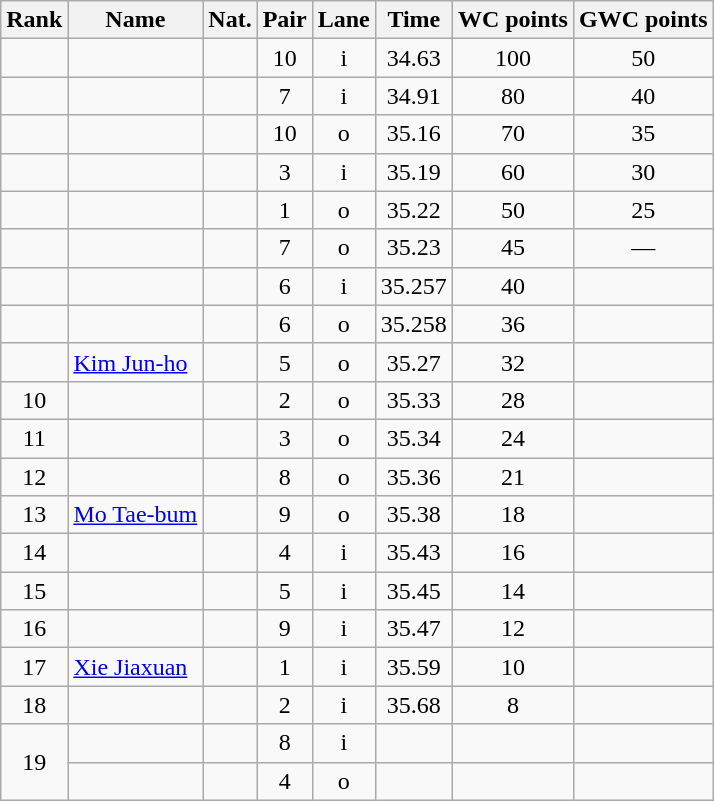<table class="wikitable sortable" style="text-align:center">
<tr>
<th>Rank</th>
<th>Name</th>
<th>Nat.</th>
<th>Pair</th>
<th>Lane</th>
<th>Time</th>
<th>WC points</th>
<th>GWC points</th>
</tr>
<tr>
<td></td>
<td align=left></td>
<td></td>
<td>10</td>
<td>i</td>
<td>34.63</td>
<td>100</td>
<td>50</td>
</tr>
<tr>
<td></td>
<td align=left></td>
<td></td>
<td>7</td>
<td>i</td>
<td>34.91</td>
<td>80</td>
<td>40</td>
</tr>
<tr>
<td></td>
<td align=left></td>
<td></td>
<td>10</td>
<td>o</td>
<td>35.16</td>
<td>70</td>
<td>35</td>
</tr>
<tr>
<td></td>
<td align=left></td>
<td></td>
<td>3</td>
<td>i</td>
<td>35.19</td>
<td>60</td>
<td>30</td>
</tr>
<tr>
<td></td>
<td align=left></td>
<td></td>
<td>1</td>
<td>o</td>
<td>35.22</td>
<td>50</td>
<td>25</td>
</tr>
<tr>
<td></td>
<td align=left></td>
<td></td>
<td>7</td>
<td>o</td>
<td>35.23</td>
<td>45</td>
<td>—</td>
</tr>
<tr>
<td></td>
<td align=left></td>
<td></td>
<td>6</td>
<td>i</td>
<td>35.257</td>
<td>40</td>
<td></td>
</tr>
<tr>
<td></td>
<td align=left></td>
<td></td>
<td>6</td>
<td>o</td>
<td>35.258</td>
<td>36</td>
<td></td>
</tr>
<tr>
<td></td>
<td align=left><a href='#'>Kim Jun-ho</a></td>
<td></td>
<td>5</td>
<td>o</td>
<td>35.27</td>
<td>32</td>
<td></td>
</tr>
<tr>
<td>10</td>
<td align=left></td>
<td></td>
<td>2</td>
<td>o</td>
<td>35.33</td>
<td>28</td>
<td></td>
</tr>
<tr>
<td>11</td>
<td align=left></td>
<td></td>
<td>3</td>
<td>o</td>
<td>35.34</td>
<td>24</td>
<td></td>
</tr>
<tr>
<td>12</td>
<td align=left></td>
<td></td>
<td>8</td>
<td>o</td>
<td>35.36</td>
<td>21</td>
<td></td>
</tr>
<tr>
<td>13</td>
<td align=left><a href='#'>Mo Tae-bum</a></td>
<td></td>
<td>9</td>
<td>o</td>
<td>35.38</td>
<td>18</td>
<td></td>
</tr>
<tr>
<td>14</td>
<td align=left></td>
<td></td>
<td>4</td>
<td>i</td>
<td>35.43</td>
<td>16</td>
<td></td>
</tr>
<tr>
<td>15</td>
<td align=left></td>
<td></td>
<td>5</td>
<td>i</td>
<td>35.45</td>
<td>14</td>
<td></td>
</tr>
<tr>
<td>16</td>
<td align=left></td>
<td></td>
<td>9</td>
<td>i</td>
<td>35.47</td>
<td>12</td>
<td></td>
</tr>
<tr>
<td>17</td>
<td align=left><a href='#'>Xie Jiaxuan</a></td>
<td></td>
<td>1</td>
<td>i</td>
<td>35.59</td>
<td>10</td>
<td></td>
</tr>
<tr>
<td>18</td>
<td align=left></td>
<td></td>
<td>2</td>
<td>i</td>
<td>35.68</td>
<td>8</td>
<td></td>
</tr>
<tr>
<td rowspan=2>19</td>
<td align=left></td>
<td></td>
<td>8</td>
<td>i</td>
<td></td>
<td></td>
<td></td>
</tr>
<tr>
<td align=left></td>
<td></td>
<td>4</td>
<td>o</td>
<td></td>
<td></td>
<td></td>
</tr>
</table>
